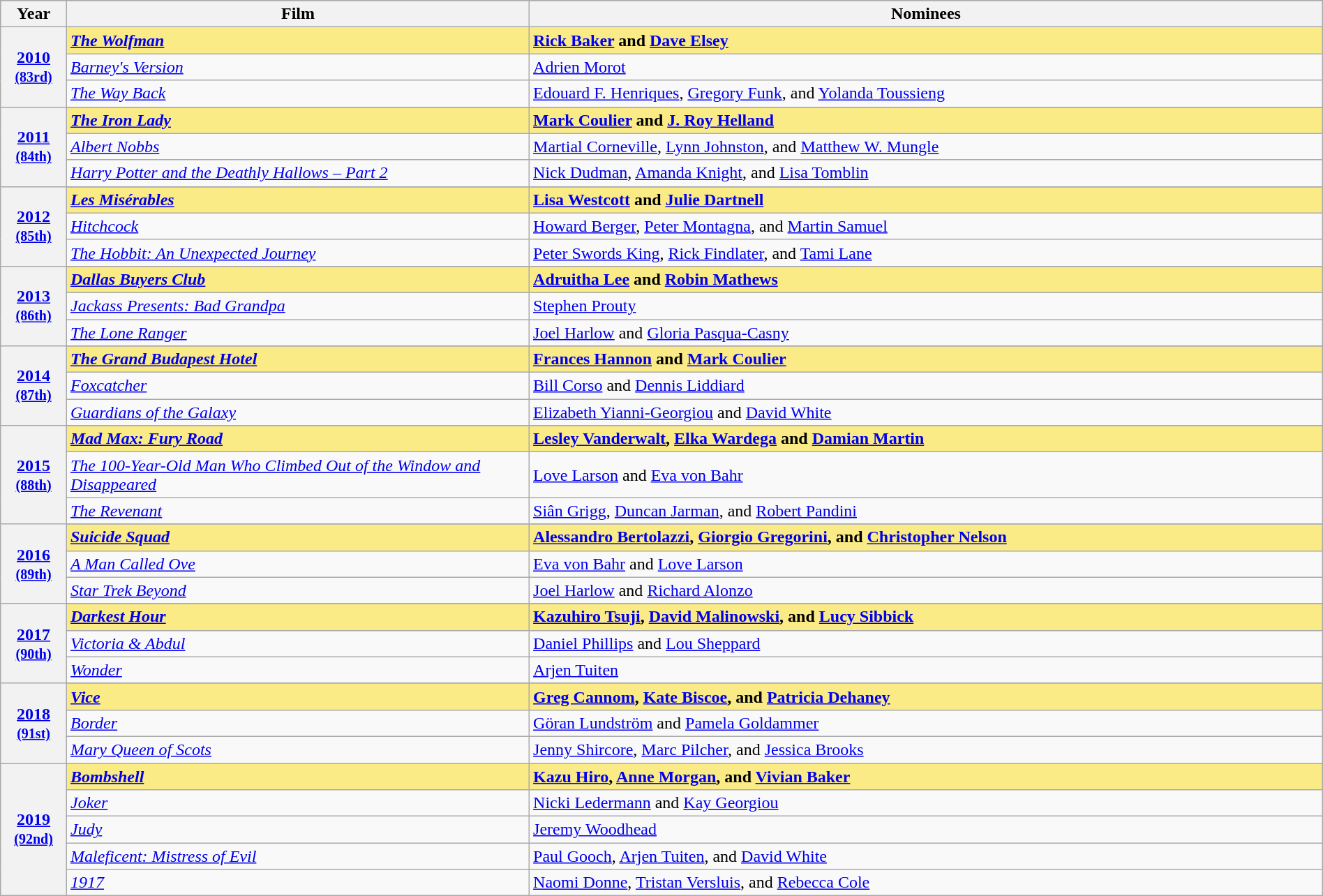<table class="wikitable" style="width:100%">
<tr bgcolor="#bebebe">
<th width="5%">Year</th>
<th width="35%">Film</th>
<th width="60%">Nominees</th>
</tr>
<tr style="background:#FAEB86">
<th rowspan="3"><a href='#'>2010</a><br><small><a href='#'>(83rd)</a></small></th>
<td><strong><em><a href='#'>The Wolfman</a></em></strong></td>
<td><strong><a href='#'>Rick Baker</a> and <a href='#'>Dave Elsey</a></strong></td>
</tr>
<tr>
<td><em><a href='#'>Barney's Version</a></em></td>
<td><a href='#'>Adrien Morot</a></td>
</tr>
<tr>
<td><em><a href='#'>The Way Back</a></em></td>
<td><a href='#'>Edouard F. Henriques</a>, <a href='#'>Gregory Funk</a>, and <a href='#'>Yolanda Toussieng</a></td>
</tr>
<tr>
<th rowspan="4" style="text-align:center"><a href='#'>2011</a><br><small><a href='#'>(84th)</a></small></th>
</tr>
<tr style="background:#FAEB86">
<td><strong><em><a href='#'>The Iron Lady</a></em></strong></td>
<td><strong><a href='#'>Mark Coulier</a> and <a href='#'>J. Roy Helland</a></strong></td>
</tr>
<tr>
<td scope="row"><em><a href='#'>Albert Nobbs</a></em></td>
<td><a href='#'>Martial Corneville</a>, <a href='#'>Lynn Johnston</a>, and <a href='#'>Matthew W. Mungle</a></td>
</tr>
<tr>
<td><em><a href='#'>Harry Potter and the Deathly Hallows – Part 2</a></em></td>
<td><a href='#'>Nick Dudman</a>, <a href='#'>Amanda Knight</a>, and <a href='#'>Lisa Tomblin</a></td>
</tr>
<tr>
<th rowspan="4" style="text-align:center"><a href='#'>2012</a><br><small><a href='#'>(85th)</a></small></th>
</tr>
<tr style="background:#FAEB86">
<td><strong><em><a href='#'>Les Misérables</a></em></strong></td>
<td><strong><a href='#'>Lisa Westcott</a> and <a href='#'>Julie Dartnell</a></strong></td>
</tr>
<tr>
<td><em><a href='#'>Hitchcock</a></em></td>
<td><a href='#'>Howard Berger</a>, <a href='#'>Peter Montagna</a>, and <a href='#'>Martin Samuel</a></td>
</tr>
<tr>
<td><em><a href='#'>The Hobbit: An Unexpected Journey</a></em></td>
<td><a href='#'>Peter Swords King</a>, <a href='#'>Rick Findlater</a>, and <a href='#'>Tami Lane</a></td>
</tr>
<tr>
<th rowspan="4" style="text-align:center"><a href='#'>2013</a><br><small><a href='#'>(86th)</a></small></th>
</tr>
<tr style="background:#FAEB86">
<td><strong><em><a href='#'>Dallas Buyers Club</a></em></strong></td>
<td><strong><a href='#'>Adruitha Lee</a> and <a href='#'>Robin Mathews</a></strong></td>
</tr>
<tr>
<td><em><a href='#'>Jackass Presents: Bad Grandpa</a></em></td>
<td><a href='#'>Stephen Prouty</a></td>
</tr>
<tr>
<td><em><a href='#'>The Lone Ranger</a></em></td>
<td><a href='#'>Joel Harlow</a> and <a href='#'>Gloria Pasqua-Casny</a></td>
</tr>
<tr>
<th rowspan="4" style="text-align:center"><a href='#'>2014</a><br><small><a href='#'>(87th)</a></small></th>
</tr>
<tr style="background:#FAEB86">
<td><strong><em><a href='#'>The Grand Budapest Hotel</a></em></strong></td>
<td><strong><a href='#'>Frances Hannon</a> and <a href='#'>Mark Coulier</a></strong></td>
</tr>
<tr>
<td><em><a href='#'>Foxcatcher</a></em></td>
<td><a href='#'>Bill Corso</a> and <a href='#'>Dennis Liddiard</a></td>
</tr>
<tr>
<td><em><a href='#'>Guardians of the Galaxy</a></em></td>
<td><a href='#'>Elizabeth Yianni-Georgiou</a> and <a href='#'>David White</a></td>
</tr>
<tr>
<th rowspan="4" style="text-align:center"><a href='#'>2015</a><br><small><a href='#'>(88th)</a></small> <br></th>
</tr>
<tr style="background:#FAEB86">
<td><strong><em><a href='#'>Mad Max: Fury Road</a></em></strong></td>
<td><strong><a href='#'>Lesley Vanderwalt</a>, <a href='#'>Elka Wardega</a> and <a href='#'>Damian Martin</a></strong></td>
</tr>
<tr>
<td><em><a href='#'>The 100-Year-Old Man Who Climbed Out of the Window and Disappeared</a></em></td>
<td><a href='#'>Love Larson</a> and <a href='#'>Eva von Bahr</a></td>
</tr>
<tr>
<td><em><a href='#'>The Revenant</a></em></td>
<td><a href='#'>Siân Grigg</a>, <a href='#'>Duncan Jarman</a>, and <a href='#'>Robert Pandini</a></td>
</tr>
<tr>
<th rowspan="4" style="text-align:center"><a href='#'>2016</a><br><small><a href='#'>(89th)</a></small> <br></th>
</tr>
<tr style="background:#FAEB86">
<td><strong><em><a href='#'>Suicide Squad</a></em></strong></td>
<td><strong><a href='#'>Alessandro Bertolazzi</a>, <a href='#'>Giorgio Gregorini</a>, and <a href='#'>Christopher Nelson</a></strong></td>
</tr>
<tr>
<td><em><a href='#'>A Man Called Ove</a></em></td>
<td><a href='#'>Eva von Bahr</a> and <a href='#'>Love Larson</a></td>
</tr>
<tr>
<td><em><a href='#'>Star Trek Beyond</a></em></td>
<td><a href='#'>Joel Harlow</a> and <a href='#'>Richard Alonzo</a></td>
</tr>
<tr>
<th rowspan="4" style="text-align:center"><a href='#'>2017</a><br><small><a href='#'>(90th)</a></small> <br></th>
</tr>
<tr style="background:#FAEB86">
<td><strong><em><a href='#'>Darkest Hour</a></em></strong></td>
<td><strong><a href='#'>Kazuhiro Tsuji</a>, <a href='#'>David Malinowski</a>, and <a href='#'>Lucy Sibbick</a></strong></td>
</tr>
<tr>
<td><em><a href='#'>Victoria & Abdul</a></em></td>
<td><a href='#'>Daniel Phillips</a> and <a href='#'>Lou Sheppard</a></td>
</tr>
<tr>
<td><em><a href='#'>Wonder</a></em></td>
<td><a href='#'>Arjen Tuiten</a></td>
</tr>
<tr>
<th rowspan="4" style="text-align:center"><a href='#'>2018</a><br><small><a href='#'>(91st)</a></small> <br></th>
</tr>
<tr style="background:#FAEB86">
<td><strong><em><a href='#'>Vice</a></em></strong></td>
<td><strong><a href='#'>Greg Cannom</a>, <a href='#'>Kate Biscoe</a>, and <a href='#'>Patricia Dehaney</a></strong></td>
</tr>
<tr>
<td><em><a href='#'>Border</a></em></td>
<td><a href='#'>Göran Lundström</a> and <a href='#'>Pamela Goldammer</a></td>
</tr>
<tr>
<td><em><a href='#'>Mary Queen of Scots</a></em></td>
<td><a href='#'>Jenny Shircore</a>, <a href='#'>Marc Pilcher</a>, and <a href='#'>Jessica Brooks</a></td>
</tr>
<tr style="background:#FAEB86">
<th rowspan="5"><a href='#'>2019</a><br><small><a href='#'>(92nd)</a></small> <br></th>
<td><strong><em><a href='#'>Bombshell</a></em></strong></td>
<td><strong><a href='#'>Kazu Hiro</a>, <a href='#'>Anne Morgan</a>, and <a href='#'>Vivian Baker</a></strong></td>
</tr>
<tr>
<td><em><a href='#'>Joker</a></em></td>
<td><a href='#'>Nicki Ledermann</a> and <a href='#'>Kay Georgiou</a></td>
</tr>
<tr>
<td><em><a href='#'>Judy</a></em></td>
<td><a href='#'>Jeremy Woodhead</a></td>
</tr>
<tr>
<td><em><a href='#'>Maleficent: Mistress of Evil</a></em></td>
<td><a href='#'>Paul Gooch</a>, <a href='#'>Arjen Tuiten</a>, and <a href='#'>David White</a></td>
</tr>
<tr>
<td><em><a href='#'>1917</a></em></td>
<td><a href='#'>Naomi Donne</a>, <a href='#'>Tristan Versluis</a>, and <a href='#'>Rebecca Cole</a></td>
</tr>
</table>
